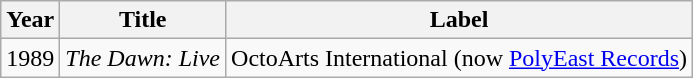<table class="wikitable">
<tr>
<th><strong>Year</strong></th>
<th><strong>Title</strong></th>
<th><strong>Label</strong></th>
</tr>
<tr>
<td>1989</td>
<td><em>The Dawn: Live</em></td>
<td>OctoArts International (now <a href='#'>PolyEast Records</a>)</td>
</tr>
</table>
